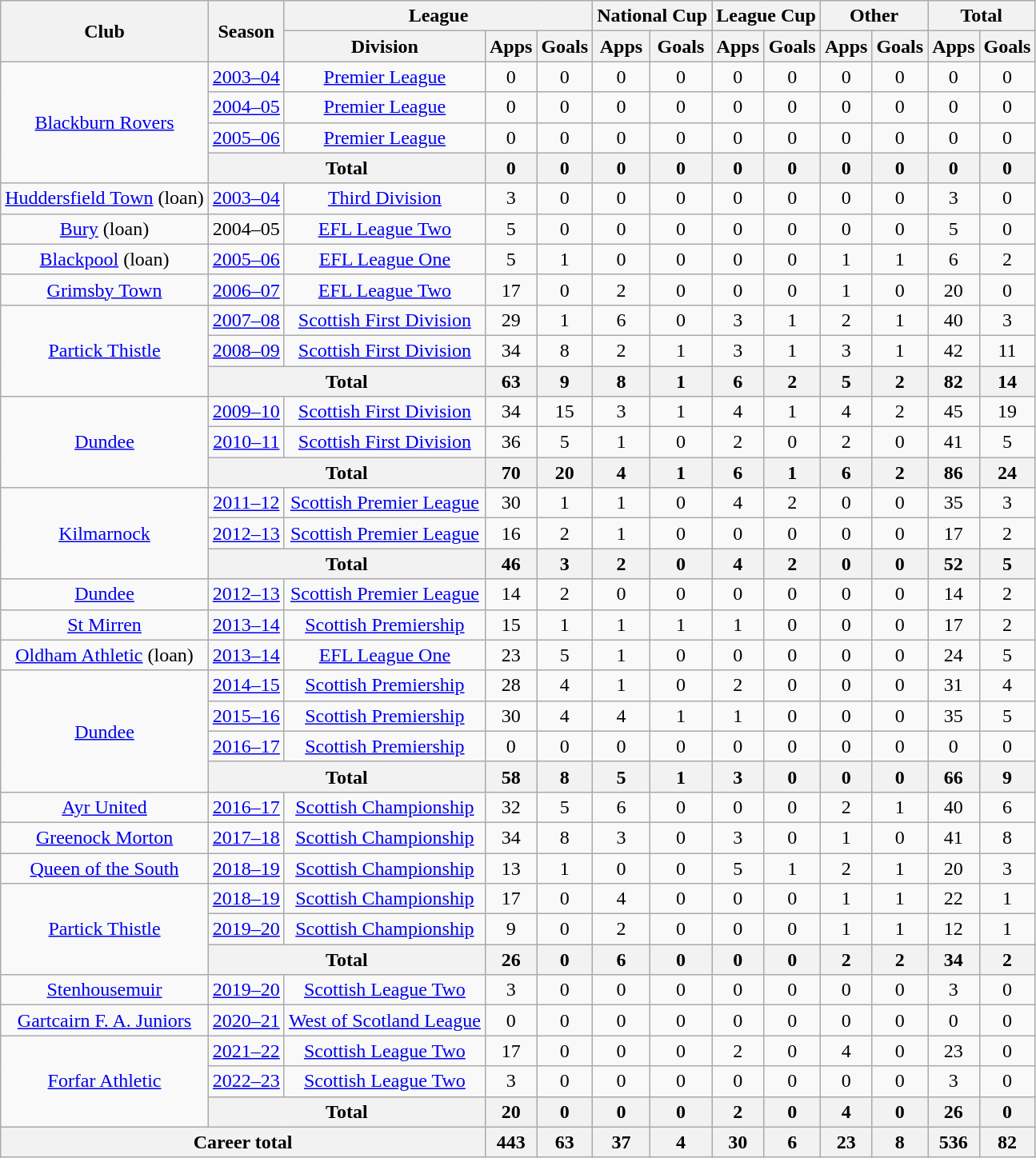<table class="wikitable" style="text-align: center">
<tr>
<th rowspan="2">Club</th>
<th rowspan="2">Season</th>
<th colspan="3">League</th>
<th colspan="2">National Cup</th>
<th colspan="2">League Cup</th>
<th colspan="2">Other</th>
<th colspan="2">Total</th>
</tr>
<tr>
<th>Division</th>
<th>Apps</th>
<th>Goals</th>
<th>Apps</th>
<th>Goals</th>
<th>Apps</th>
<th>Goals</th>
<th>Apps</th>
<th>Goals</th>
<th>Apps</th>
<th>Goals</th>
</tr>
<tr>
<td rowspan="4"><a href='#'>Blackburn Rovers</a></td>
<td><a href='#'>2003–04</a></td>
<td><a href='#'>Premier League</a></td>
<td>0</td>
<td>0</td>
<td>0</td>
<td>0</td>
<td>0</td>
<td>0</td>
<td>0</td>
<td>0</td>
<td>0</td>
<td>0</td>
</tr>
<tr>
<td><a href='#'>2004–05</a></td>
<td><a href='#'>Premier League</a></td>
<td>0</td>
<td>0</td>
<td>0</td>
<td>0</td>
<td>0</td>
<td>0</td>
<td>0</td>
<td>0</td>
<td>0</td>
<td>0</td>
</tr>
<tr>
<td><a href='#'>2005–06</a></td>
<td><a href='#'>Premier League</a></td>
<td>0</td>
<td>0</td>
<td>0</td>
<td>0</td>
<td>0</td>
<td>0</td>
<td>0</td>
<td>0</td>
<td>0</td>
<td>0</td>
</tr>
<tr>
<th colspan="2">Total</th>
<th>0</th>
<th>0</th>
<th>0</th>
<th>0</th>
<th>0</th>
<th>0</th>
<th>0</th>
<th>0</th>
<th>0</th>
<th>0</th>
</tr>
<tr>
<td><a href='#'>Huddersfield Town</a> (loan)</td>
<td><a href='#'>2003–04</a></td>
<td><a href='#'>Third Division</a></td>
<td>3</td>
<td>0</td>
<td>0</td>
<td>0</td>
<td>0</td>
<td>0</td>
<td>0</td>
<td>0</td>
<td>3</td>
<td>0</td>
</tr>
<tr>
<td><a href='#'>Bury</a> (loan)</td>
<td>2004–05</td>
<td><a href='#'>EFL League Two</a></td>
<td>5</td>
<td>0</td>
<td>0</td>
<td>0</td>
<td>0</td>
<td>0</td>
<td>0</td>
<td>0</td>
<td>5</td>
<td>0</td>
</tr>
<tr>
<td><a href='#'>Blackpool</a> (loan)</td>
<td><a href='#'>2005–06</a></td>
<td><a href='#'>EFL League One</a></td>
<td>5</td>
<td>1</td>
<td>0</td>
<td>0</td>
<td>0</td>
<td>0</td>
<td>1</td>
<td>1</td>
<td>6</td>
<td>2</td>
</tr>
<tr>
<td><a href='#'>Grimsby Town</a></td>
<td><a href='#'>2006–07</a></td>
<td><a href='#'>EFL League Two</a></td>
<td>17</td>
<td>0</td>
<td>2</td>
<td>0</td>
<td>0</td>
<td>0</td>
<td>1</td>
<td>0</td>
<td>20</td>
<td>0</td>
</tr>
<tr>
<td rowspan="3"><a href='#'>Partick Thistle</a></td>
<td><a href='#'>2007–08</a></td>
<td><a href='#'>Scottish First Division</a></td>
<td>29</td>
<td>1</td>
<td>6</td>
<td>0</td>
<td>3</td>
<td>1</td>
<td>2</td>
<td>1</td>
<td>40</td>
<td>3</td>
</tr>
<tr>
<td><a href='#'>2008–09</a></td>
<td><a href='#'>Scottish First Division</a></td>
<td>34</td>
<td>8</td>
<td>2</td>
<td>1</td>
<td>3</td>
<td>1</td>
<td>3</td>
<td>1</td>
<td>42</td>
<td>11</td>
</tr>
<tr>
<th colspan="2">Total</th>
<th>63</th>
<th>9</th>
<th>8</th>
<th>1</th>
<th>6</th>
<th>2</th>
<th>5</th>
<th>2</th>
<th>82</th>
<th>14</th>
</tr>
<tr>
<td rowspan="3"><a href='#'>Dundee</a></td>
<td><a href='#'>2009–10</a></td>
<td><a href='#'>Scottish First Division</a></td>
<td>34</td>
<td>15</td>
<td>3</td>
<td>1</td>
<td>4</td>
<td>1</td>
<td>4</td>
<td>2</td>
<td>45</td>
<td>19</td>
</tr>
<tr>
<td><a href='#'>2010–11</a></td>
<td><a href='#'>Scottish First Division</a></td>
<td>36</td>
<td>5</td>
<td>1</td>
<td>0</td>
<td>2</td>
<td>0</td>
<td>2</td>
<td>0</td>
<td>41</td>
<td>5</td>
</tr>
<tr>
<th colspan="2">Total</th>
<th>70</th>
<th>20</th>
<th>4</th>
<th>1</th>
<th>6</th>
<th>1</th>
<th>6</th>
<th>2</th>
<th>86</th>
<th>24</th>
</tr>
<tr>
<td rowspan="3"><a href='#'>Kilmarnock</a></td>
<td><a href='#'>2011–12</a></td>
<td><a href='#'>Scottish Premier League</a></td>
<td>30</td>
<td>1</td>
<td>1</td>
<td>0</td>
<td>4</td>
<td>2</td>
<td>0</td>
<td>0</td>
<td>35</td>
<td>3</td>
</tr>
<tr>
<td><a href='#'>2012–13</a></td>
<td><a href='#'>Scottish Premier League</a></td>
<td>16</td>
<td>2</td>
<td>1</td>
<td>0</td>
<td>0</td>
<td>0</td>
<td>0</td>
<td>0</td>
<td>17</td>
<td>2</td>
</tr>
<tr>
<th colspan="2">Total</th>
<th>46</th>
<th>3</th>
<th>2</th>
<th>0</th>
<th>4</th>
<th>2</th>
<th>0</th>
<th>0</th>
<th>52</th>
<th>5</th>
</tr>
<tr>
<td><a href='#'>Dundee</a></td>
<td><a href='#'>2012–13</a></td>
<td><a href='#'>Scottish Premier League</a></td>
<td>14</td>
<td>2</td>
<td>0</td>
<td>0</td>
<td>0</td>
<td>0</td>
<td>0</td>
<td>0</td>
<td>14</td>
<td>2</td>
</tr>
<tr>
<td><a href='#'>St Mirren</a></td>
<td><a href='#'>2013–14</a></td>
<td><a href='#'>Scottish Premiership</a></td>
<td>15</td>
<td>1</td>
<td>1</td>
<td>1</td>
<td>1</td>
<td>0</td>
<td>0</td>
<td>0</td>
<td>17</td>
<td>2</td>
</tr>
<tr>
<td><a href='#'>Oldham Athletic</a> (loan)</td>
<td><a href='#'>2013–14</a></td>
<td><a href='#'>EFL League One</a></td>
<td>23</td>
<td>5</td>
<td>1</td>
<td>0</td>
<td>0</td>
<td>0</td>
<td>0</td>
<td>0</td>
<td>24</td>
<td>5</td>
</tr>
<tr>
<td rowspan="4"><a href='#'>Dundee</a></td>
<td><a href='#'>2014–15</a></td>
<td><a href='#'>Scottish Premiership</a></td>
<td>28</td>
<td>4</td>
<td>1</td>
<td>0</td>
<td>2</td>
<td>0</td>
<td>0</td>
<td>0</td>
<td>31</td>
<td>4</td>
</tr>
<tr>
<td><a href='#'>2015–16</a></td>
<td><a href='#'>Scottish Premiership</a></td>
<td>30</td>
<td>4</td>
<td>4</td>
<td>1</td>
<td>1</td>
<td>0</td>
<td>0</td>
<td>0</td>
<td>35</td>
<td>5</td>
</tr>
<tr>
<td><a href='#'>2016–17</a></td>
<td><a href='#'>Scottish Premiership</a></td>
<td>0</td>
<td>0</td>
<td>0</td>
<td>0</td>
<td>0</td>
<td>0</td>
<td>0</td>
<td>0</td>
<td>0</td>
<td>0</td>
</tr>
<tr>
<th colspan="2">Total</th>
<th>58</th>
<th>8</th>
<th>5</th>
<th>1</th>
<th>3</th>
<th>0</th>
<th>0</th>
<th>0</th>
<th>66</th>
<th>9</th>
</tr>
<tr>
<td><a href='#'>Ayr United</a></td>
<td><a href='#'>2016–17</a></td>
<td><a href='#'>Scottish Championship</a></td>
<td>32</td>
<td>5</td>
<td>6</td>
<td>0</td>
<td>0</td>
<td>0</td>
<td>2</td>
<td>1</td>
<td>40</td>
<td>6</td>
</tr>
<tr>
<td><a href='#'>Greenock Morton</a></td>
<td><a href='#'>2017–18</a></td>
<td><a href='#'>Scottish Championship</a></td>
<td>34</td>
<td>8</td>
<td>3</td>
<td>0</td>
<td>3</td>
<td>0</td>
<td>1</td>
<td>0</td>
<td>41</td>
<td>8</td>
</tr>
<tr>
<td><a href='#'>Queen of the South</a></td>
<td><a href='#'>2018–19</a></td>
<td><a href='#'>Scottish Championship</a></td>
<td>13</td>
<td>1</td>
<td>0</td>
<td>0</td>
<td>5</td>
<td>1</td>
<td>2</td>
<td>1</td>
<td>20</td>
<td>3</td>
</tr>
<tr>
<td rowspan="3"><a href='#'>Partick Thistle</a></td>
<td><a href='#'>2018–19</a></td>
<td><a href='#'>Scottish Championship</a></td>
<td>17</td>
<td>0</td>
<td>4</td>
<td>0</td>
<td>0</td>
<td>0</td>
<td>1</td>
<td>1</td>
<td>22</td>
<td>1</td>
</tr>
<tr>
<td><a href='#'>2019–20</a></td>
<td><a href='#'>Scottish Championship</a></td>
<td>9</td>
<td>0</td>
<td>2</td>
<td>0</td>
<td>0</td>
<td>0</td>
<td>1</td>
<td>1</td>
<td>12</td>
<td>1</td>
</tr>
<tr>
<th colspan="2">Total</th>
<th>26</th>
<th>0</th>
<th>6</th>
<th>0</th>
<th>0</th>
<th>0</th>
<th>2</th>
<th>2</th>
<th>34</th>
<th>2</th>
</tr>
<tr>
<td><a href='#'>Stenhousemuir</a></td>
<td><a href='#'>2019–20</a></td>
<td><a href='#'>Scottish League Two</a></td>
<td>3</td>
<td>0</td>
<td>0</td>
<td>0</td>
<td>0</td>
<td>0</td>
<td>0</td>
<td>0</td>
<td>3</td>
<td>0</td>
</tr>
<tr>
<td><a href='#'>Gartcairn F. A. Juniors</a></td>
<td><a href='#'>2020–21</a></td>
<td><a href='#'>West of Scotland League</a></td>
<td>0</td>
<td>0</td>
<td>0</td>
<td>0</td>
<td>0</td>
<td>0</td>
<td>0</td>
<td>0</td>
<td>0</td>
<td>0</td>
</tr>
<tr>
<td rowspan="3"><a href='#'>Forfar Athletic</a></td>
<td><a href='#'>2021–22</a></td>
<td><a href='#'>Scottish League Two</a></td>
<td>17</td>
<td>0</td>
<td>0</td>
<td>0</td>
<td>2</td>
<td>0</td>
<td>4</td>
<td>0</td>
<td>23</td>
<td>0</td>
</tr>
<tr>
<td><a href='#'>2022–23</a></td>
<td><a href='#'>Scottish League Two</a></td>
<td>3</td>
<td>0</td>
<td>0</td>
<td>0</td>
<td>0</td>
<td>0</td>
<td>0</td>
<td>0</td>
<td>3</td>
<td>0</td>
</tr>
<tr>
<th colspan="2">Total</th>
<th>20</th>
<th>0</th>
<th>0</th>
<th>0</th>
<th>2</th>
<th>0</th>
<th>4</th>
<th>0</th>
<th>26</th>
<th>0</th>
</tr>
<tr>
<th colspan="3">Career total</th>
<th>443</th>
<th>63</th>
<th>37</th>
<th>4</th>
<th>30</th>
<th>6</th>
<th>23</th>
<th>8</th>
<th>536</th>
<th>82</th>
</tr>
</table>
